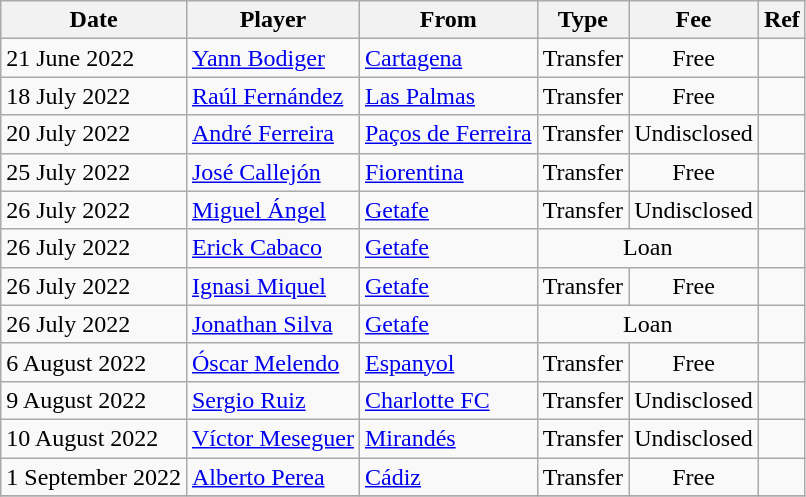<table class="wikitable">
<tr>
<th>Date</th>
<th>Player</th>
<th>From</th>
<th>Type</th>
<th>Fee</th>
<th>Ref</th>
</tr>
<tr>
<td>21 June 2022</td>
<td> <a href='#'>Yann Bodiger</a></td>
<td><a href='#'>Cartagena</a></td>
<td align=center>Transfer</td>
<td align=center>Free</td>
<td align=center></td>
</tr>
<tr>
<td>18 July 2022</td>
<td> <a href='#'>Raúl Fernández</a></td>
<td><a href='#'>Las Palmas</a></td>
<td align=center>Transfer</td>
<td align=center>Free</td>
<td align=center></td>
</tr>
<tr>
<td>20 July 2022</td>
<td> <a href='#'>André Ferreira</a></td>
<td> <a href='#'>Paços de Ferreira</a></td>
<td align=center>Transfer</td>
<td align=center>Undisclosed</td>
<td align=center></td>
</tr>
<tr>
<td>25 July 2022</td>
<td> <a href='#'>José Callejón</a></td>
<td> <a href='#'>Fiorentina</a></td>
<td align=center>Transfer</td>
<td align=center>Free</td>
<td align=center></td>
</tr>
<tr>
<td>26 July 2022</td>
<td> <a href='#'>Miguel Ángel</a></td>
<td><a href='#'>Getafe</a></td>
<td align=center>Transfer</td>
<td align=center>Undisclosed</td>
<td align=center></td>
</tr>
<tr>
<td>26 July 2022</td>
<td> <a href='#'>Erick Cabaco</a></td>
<td><a href='#'>Getafe</a></td>
<td colspan="2" align=center>Loan</td>
<td align=center></td>
</tr>
<tr>
<td>26 July 2022</td>
<td> <a href='#'>Ignasi Miquel</a></td>
<td><a href='#'>Getafe</a></td>
<td align=center>Transfer</td>
<td align=center>Free</td>
<td align=center></td>
</tr>
<tr>
<td>26 July 2022</td>
<td> <a href='#'>Jonathan Silva</a></td>
<td><a href='#'>Getafe</a></td>
<td colspan="2" align=center>Loan</td>
<td align=center></td>
</tr>
<tr>
<td>6 August 2022</td>
<td> <a href='#'>Óscar Melendo</a></td>
<td><a href='#'>Espanyol</a></td>
<td align=center>Transfer</td>
<td align=center>Free</td>
<td align=center></td>
</tr>
<tr>
<td>9 August 2022</td>
<td> <a href='#'>Sergio Ruiz</a></td>
<td> <a href='#'>Charlotte FC</a></td>
<td align=center>Transfer</td>
<td align=center>Undisclosed</td>
<td align=center></td>
</tr>
<tr>
<td>10 August 2022</td>
<td> <a href='#'>Víctor Meseguer</a></td>
<td><a href='#'>Mirandés</a></td>
<td align=center>Transfer</td>
<td align=center>Undisclosed</td>
<td align=center></td>
</tr>
<tr>
<td>1 September 2022</td>
<td> <a href='#'>Alberto Perea</a></td>
<td><a href='#'>Cádiz</a></td>
<td align=center>Transfer</td>
<td align=center>Free</td>
<td align=center></td>
</tr>
<tr>
</tr>
</table>
